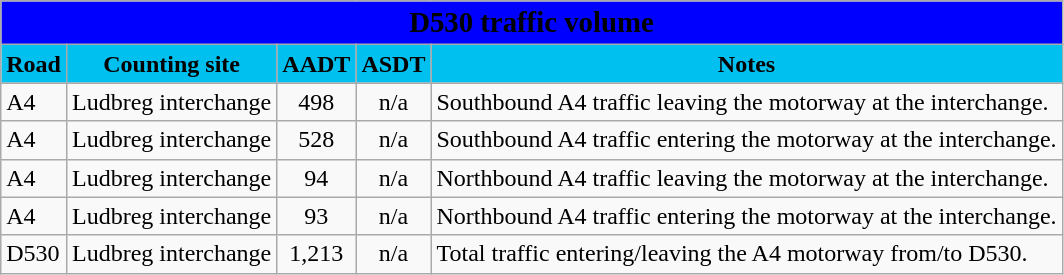<table class="wikitable">
<tr>
<td colspan=5 bgcolor=blue align=center style=margin-top:15><span><big><strong>D530 traffic volume</strong></big></span></td>
</tr>
<tr>
<td align=center bgcolor=00c0f0><strong>Road</strong></td>
<td align=center bgcolor=00c0f0><strong>Counting site</strong></td>
<td align=center bgcolor=00c0f0><strong>AADT</strong></td>
<td align=center bgcolor=00c0f0><strong>ASDT</strong></td>
<td align=center bgcolor=00c0f0><strong>Notes</strong></td>
</tr>
<tr>
<td> A4</td>
<td>Ludbreg interchange</td>
<td align=center>498</td>
<td align=center>n/a</td>
<td>Southbound A4 traffic leaving the motorway at the interchange.</td>
</tr>
<tr>
<td> A4</td>
<td>Ludbreg interchange</td>
<td align=center>528</td>
<td align=center>n/a</td>
<td>Southbound A4 traffic entering the motorway at the interchange.</td>
</tr>
<tr>
<td> A4</td>
<td>Ludbreg interchange</td>
<td align=center>94</td>
<td align=center>n/a</td>
<td>Northbound A4 traffic leaving the motorway at the interchange.</td>
</tr>
<tr>
<td> A4</td>
<td>Ludbreg interchange</td>
<td align=center>93</td>
<td align=center>n/a</td>
<td>Northbound A4 traffic entering the motorway at the interchange.</td>
</tr>
<tr>
<td> D530</td>
<td>Ludbreg interchange</td>
<td align=center>1,213</td>
<td align=center>n/a</td>
<td>Total traffic entering/leaving the A4 motorway from/to D530.</td>
</tr>
</table>
